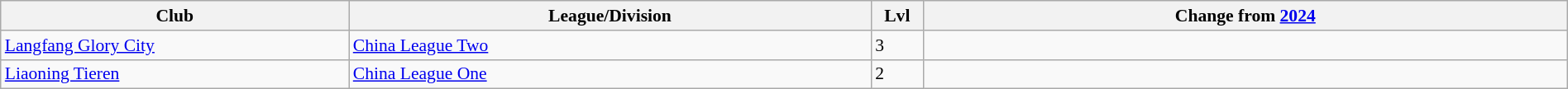<table class="wikitable sortable" width="100%" style="font-size:90%">
<tr>
<th width="20%">Club</th>
<th width="30%">League/Division</th>
<th width="3%">Lvl</th>
<th width="37%">Change from <a href='#'>2024</a></th>
</tr>
<tr>
<td><a href='#'>Langfang Glory City</a></td>
<td><a href='#'>China League Two</a></td>
<td>3</td>
<td></td>
</tr>
<tr>
<td><a href='#'>Liaoning Tieren</a></td>
<td><a href='#'>China League One</a></td>
<td>2</td>
<td></td>
</tr>
</table>
